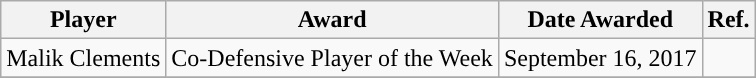<table class="wikitable sortable sortable" style="text-align: center">
<tr align=center>
<th>Player</th>
<th>Award</th>
<th>Date Awarded</th>
<th>Ref.</th>
</tr>
<tr>
<td>Malik Clements</td>
<td>Co-Defensive Player of the Week</td>
<td>September 16, 2017</td>
<td></td>
</tr>
<tr>
</tr>
</table>
